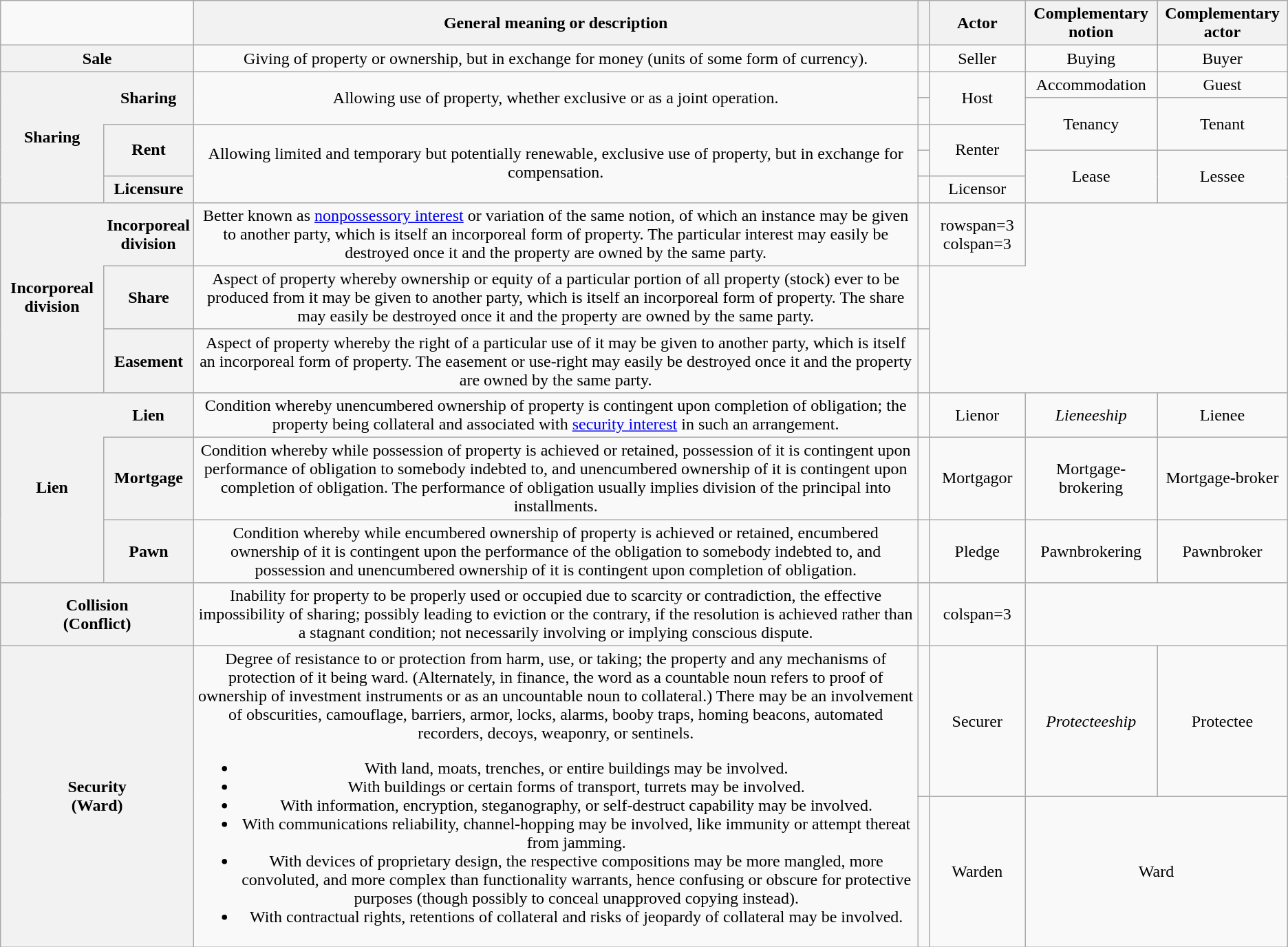<table class="wikitable" style="text-align: center;">
<tr>
<td colspan=2 width=15%></td>
<th>General meaning or description</th>
<th></th>
<th>Actor</th>
<th>Complementary notion</th>
<th>Complementary actor</th>
</tr>
<tr>
<th colspan=2>Sale</th>
<td>Giving of property or ownership, but in exchange for money (units of some form of currency).</td>
<td></td>
<td>Seller</td>
<td>Buying</td>
<td>Buyer</td>
</tr>
<tr>
<th rowspan=5 style="border-right: 0px solid gray;">Sharing</th>
<th rowspan=2 style="border-left: 0px solid gray;"><span>Sharing</span></th>
<td rowspan=2>Allowing use of property, whether exclusive or as a joint operation.</td>
<td></td>
<td rowspan=2>Host</td>
<td>Accommodation</td>
<td>Guest</td>
</tr>
<tr>
<td> </td>
<td rowspan=2>Tenancy</td>
<td rowspan=2>Tenant</td>
</tr>
<tr>
<th rowspan=2 width=7%>Rent</th>
<td rowspan=3>Allowing limited and temporary but potentially renewable, exclusive use of property, but in exchange for compensation.</td>
<td> </td>
<td rowspan=2>Renter</td>
</tr>
<tr>
<td> </td>
<td rowspan=2 holiwis 8a>Lease</td>
<td rowspan=2>Lessee</td>
</tr>
<tr>
<th>Licensure</th>
<td></td>
<td>Licensor</td>
</tr>
<tr>
<th rowspan=3 style="border-right: 0px solid gray;">Incorporeal division</th>
<th style="border-left: 0px solid gray;"><span>Incorporeal division</span></th>
<td>Better known as <a href='#'>nonpossessory interest</a> or variation of the same notion, of which an instance may be given to another party, which is itself an incorporeal form of property. The particular interest may easily be destroyed once it and the property are owned by the same party.</td>
<td></td>
<td>rowspan=3 colspan=3 </td>
</tr>
<tr>
<th>Share</th>
<td>Aspect of property whereby ownership or equity of a particular portion of all property (stock) ever to be produced from it may be given to another party, which is itself an incorporeal form of property. The share may easily be destroyed once it and the property are owned by the same party.</td>
<td></td>
</tr>
<tr>
<th>Easement</th>
<td>Aspect of property whereby the right of a particular use of it may be given to another party, which is itself an incorporeal form of property. The easement or use-right may easily be destroyed once it and the property are owned by the same party.</td>
<td></td>
</tr>
<tr>
<th rowspan=3 style="border-right: 0px solid gray;">Lien</th>
<th style="border-left: 0px solid gray;"><span>Lien</span></th>
<td>Condition whereby unencumbered ownership of property is contingent upon completion of obligation; the property being collateral and associated with <a href='#'>security interest</a> in such an arrangement.</td>
<td></td>
<td>Lienor</td>
<td><em>Lieneeship</em></td>
<td>Lienee</td>
</tr>
<tr>
<th>Mortgage</th>
<td>Condition whereby while possession of property is achieved or retained, possession of it is contingent upon performance of obligation to somebody indebted to, and unencumbered ownership of it is contingent upon completion of obligation. The performance of obligation usually implies division of the principal into installments.</td>
<td></td>
<td>Mortgagor</td>
<td><span>Mortgage-brokering</span></td>
<td><span>Mortgage-broker</span></td>
</tr>
<tr>
<th>Pawn</th>
<td>Condition whereby while encumbered ownership of property is achieved or retained, encumbered ownership of it is contingent upon the performance of the obligation to somebody indebted to, and possession and unencumbered ownership of it is contingent upon completion of obligation.</td>
<td></td>
<td>Pledge</td>
<td>Pawnbrokering</td>
<td>Pawnbroker</td>
</tr>
<tr>
<th colspan=2>Collision<br>(Conflict)</th>
<td>Inability for property to be properly used or occupied due to scarcity or contradiction, the effective impossibility of sharing; possibly leading to eviction or the contrary, if the resolution is achieved rather than a stagnant condition; not necessarily involving or implying conscious dispute.</td>
<td></td>
<td>colspan=3 </td>
</tr>
<tr>
<th rowspan=2 colspan=2>Security<br>(Ward)</th>
<td rowspan=2>Degree of resistance to or protection from harm, use, or taking; the property and any mechanisms of protection of it being ward. (Alternately, in finance, the word as a countable noun refers to proof of ownership of investment instruments or as an uncountable noun to collateral.) There may be an involvement of obscurities, camouflage, barriers, armor, locks, alarms, booby traps, homing beacons, automated recorders, decoys, weaponry, or sentinels.<br><ul><li>With land, moats, trenches, or entire buildings may be involved.</li><li>With buildings or certain forms of transport, turrets may be involved.</li><li>With information, encryption, steganography, or self-destruct capability may be involved.</li><li>With communications reliability, channel-hopping may be involved, like immunity or attempt thereat from jamming.</li><li>With devices of proprietary design, the respective compositions may be more mangled, more convoluted, and more complex than functionality warrants, hence confusing or obscure for protective purposes (though possibly to conceal unapproved copying instead).</li><li>With contractual rights, retentions of collateral and risks of jeopardy of collateral may be involved.</li></ul></td>
<td></td>
<td>Securer</td>
<td><em>Protecteeship</em></td>
<td>Protectee</td>
</tr>
<tr>
<td></td>
<td>Warden</td>
<td colspan=2>Ward</td>
</tr>
</table>
